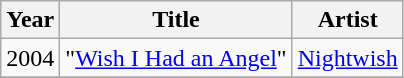<table class="wikitable sortable">
<tr>
<th>Year</th>
<th>Title</th>
<th>Artist</th>
</tr>
<tr>
<td>2004</td>
<td>"<a href='#'>Wish I Had an Angel</a>"</td>
<td><a href='#'>Nightwish</a></td>
</tr>
<tr>
</tr>
</table>
